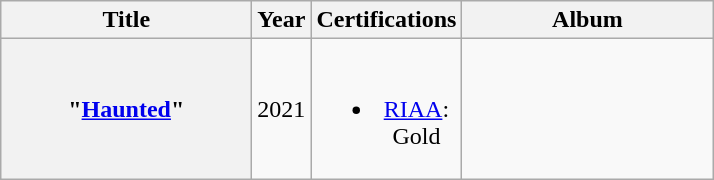<table class="wikitable plainrowheaders" border="1" style="text-align:center;">
<tr>
<th style="width:10em;">Title</th>
<th style="width:2em;">Year</th>
<th style="width:5em;">Certifications</th>
<th style="width:10em;">Album</th>
</tr>
<tr>
<th scope="row">"<a href='#'>Haunted</a>"</th>
<td>2021</td>
<td><br><ul><li><a href='#'>RIAA</a>: Gold</li></ul></td>
<td></td>
</tr>
</table>
